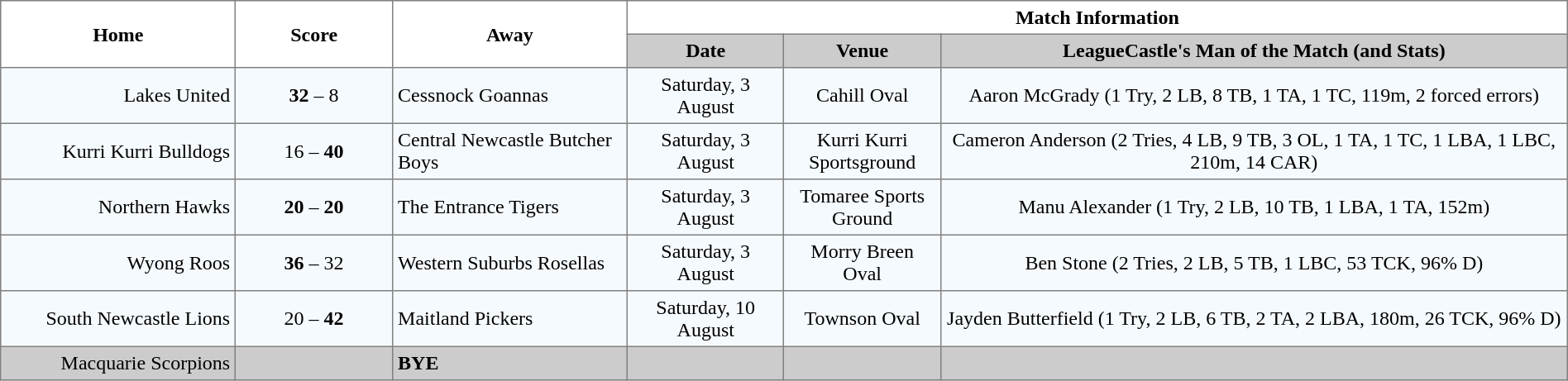<table width="100%" cellspacing="0" cellpadding="4" border="1" style="border-collapse:collapse;  text-align:center;">
<tr>
<th rowspan="2" width="15%">Home</th>
<th rowspan="2" width="10%">Score</th>
<th rowspan="2" width="15%">Away</th>
<th colspan="4">Match Information</th>
</tr>
<tr style="background:#CCCCCC">
<th width="10%">Date</th>
<th width="10%">Venue</th>
<th width="40%">LeagueCastle's Man of the Match (and Stats)</th>
</tr>
<tr style="text-align:center; background:#f5faff;">
<td align="right"> Lakes United</td>
<td><strong>32</strong> – 8</td>
<td align="left"> Cessnock Goannas</td>
<td>Saturday, 3 August</td>
<td>Cahill Oval</td>
<td>Aaron McGrady  (1 Try, 2 LB, 8 TB, 1 TA, 1 TC, 119m, 2 forced errors)</td>
</tr>
<tr style="text-align:center; background:#f5faff;">
<td align="right"> Kurri Kurri Bulldogs</td>
<td>16 – <strong>40</strong></td>
<td align="left"> Central Newcastle Butcher Boys</td>
<td>Saturday, 3 August</td>
<td>Kurri Kurri Sportsground</td>
<td>Cameron Anderson  (2 Tries, 4 LB, 9 TB, 3 OL, 1 TA, 1 TC, 1 LBA, 1 LBC, 210m, 14 CAR)</td>
</tr>
<tr style="text-align:center; background:#f5faff;">
<td align="right"> Northern Hawks</td>
<td><strong>20</strong> – <strong>20</strong></td>
<td align="left"> The Entrance Tigers</td>
<td>Saturday, 3 August</td>
<td>Tomaree Sports Ground</td>
<td>Manu Alexander  (1 Try, 2 LB, 10 TB, 1 LBA, 1 TA, 152m)</td>
</tr>
<tr style="text-align:center; background:#f5faff;">
<td align="right"> Wyong Roos</td>
<td><strong>36</strong> – 32</td>
<td align="left"> Western Suburbs Rosellas</td>
<td>Saturday, 3 August</td>
<td>Morry Breen Oval</td>
<td>Ben Stone  (2 Tries, 2 LB, 5 TB, 1 LBC, 53 TCK, 96% D)</td>
</tr>
<tr style="text-align:center; background:#f5faff;">
<td align="right"> South Newcastle Lions</td>
<td>20 – <strong>42</strong></td>
<td align="left"> Maitland Pickers</td>
<td>Saturday, 10 August</td>
<td>Townson Oval</td>
<td>Jayden Butterfield  (1 Try,  2 LB, 6 TB, 2 TA, 2 LBA, 180m, 26 TCK, 96% D)</td>
</tr>
<tr style="text-align:center; background:#CCCCCC;">
<td align="right"> Macquarie Scorpions</td>
<td></td>
<td align="left"><strong>BYE</strong></td>
<td></td>
<td></td>
<td></td>
</tr>
</table>
